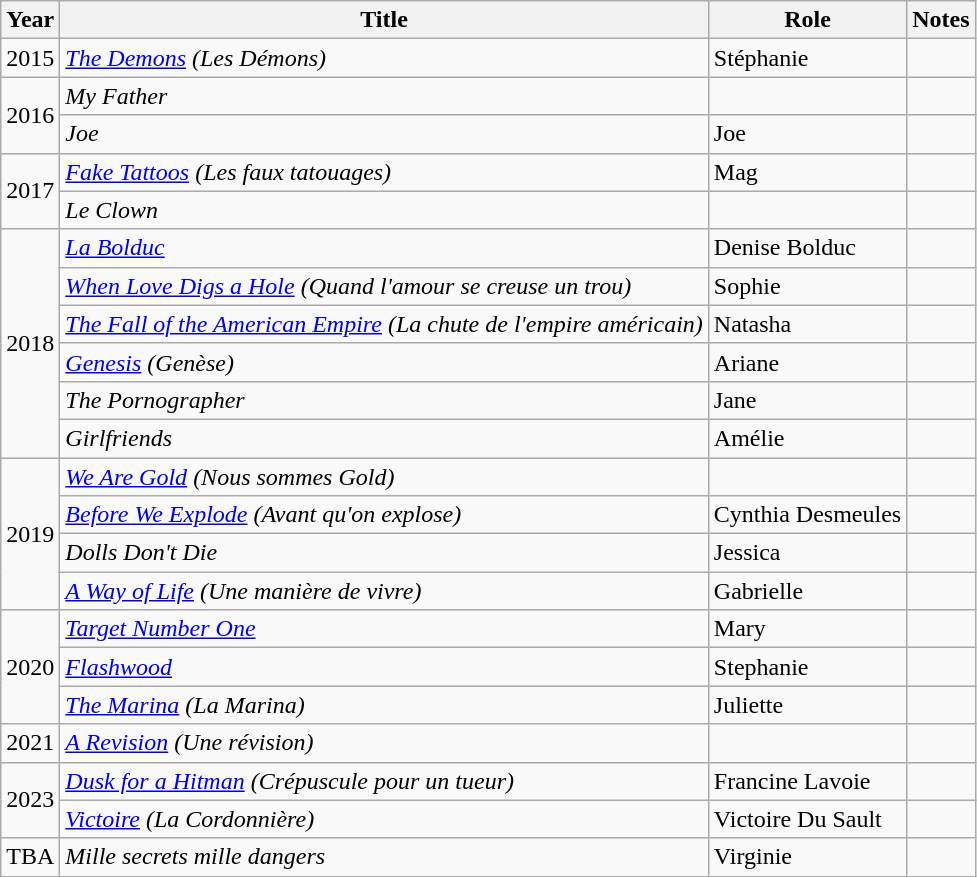<table class="wikitable">
<tr>
<th>Year</th>
<th>Title</th>
<th>Role</th>
<th>Notes</th>
</tr>
<tr>
<td>2015</td>
<td><em><a href='#'>The Demons</a> (Les Démons)</em></td>
<td>Stéphanie</td>
<td></td>
</tr>
<tr>
<td rowspan=2>2016</td>
<td><em>My Father</em></td>
<td></td>
<td></td>
</tr>
<tr>
<td><em>Joe</em></td>
<td>Joe</td>
<td></td>
</tr>
<tr>
<td rowspan=2>2017</td>
<td><em><a href='#'>Fake Tattoos</a> (Les faux tatouages)</em></td>
<td>Mag</td>
<td></td>
</tr>
<tr>
<td><em>Le Clown</em></td>
<td></td>
<td></td>
</tr>
<tr>
<td rowspan=6>2018</td>
<td><em><a href='#'>La Bolduc</a></em></td>
<td>Denise Bolduc</td>
<td></td>
</tr>
<tr>
<td><em><a href='#'>When Love Digs a Hole</a> (Quand l'amour se creuse un trou)</em></td>
<td>Sophie</td>
<td></td>
</tr>
<tr>
<td><em><a href='#'>The Fall of the American Empire</a> (La chute de l'empire américain)</em></td>
<td>Natasha</td>
<td></td>
</tr>
<tr>
<td><em><a href='#'>Genesis</a> (Genèse)</em></td>
<td>Ariane</td>
<td></td>
</tr>
<tr>
<td><em>The Pornographer</em></td>
<td>Jane</td>
<td></td>
</tr>
<tr>
<td><em>Girlfriends</em></td>
<td>Amélie</td>
<td></td>
</tr>
<tr>
<td rowspan=4>2019</td>
<td><em><a href='#'>We Are Gold</a> (Nous sommes Gold)</em></td>
<td></td>
<td></td>
</tr>
<tr>
<td><em><a href='#'>Before We Explode</a> (Avant qu'on explose)</em></td>
<td>Cynthia Desmeules</td>
<td></td>
</tr>
<tr>
<td><em>Dolls Don't Die</em></td>
<td>Jessica</td>
<td></td>
</tr>
<tr>
<td><em><a href='#'>A Way of Life</a> (Une manière de vivre)</em></td>
<td>Gabrielle</td>
<td></td>
</tr>
<tr>
<td rowspan=3>2020</td>
<td><em><a href='#'>Target Number One</a></em></td>
<td>Mary</td>
<td></td>
</tr>
<tr>
<td><em><a href='#'>Flashwood</a></em></td>
<td>Stephanie</td>
<td></td>
</tr>
<tr>
<td><em><a href='#'>The Marina</a> (La Marina)</em></td>
<td>Juliette</td>
<td></td>
</tr>
<tr>
<td>2021</td>
<td><em><a href='#'>A Revision</a> (Une révision)</em></td>
<td></td>
<td></td>
</tr>
<tr>
<td rowspan=2>2023</td>
<td><em><a href='#'>Dusk for a Hitman</a> (Crépuscule pour un tueur)</em></td>
<td>Francine Lavoie</td>
<td></td>
</tr>
<tr>
<td><em><a href='#'>Victoire</a> (La Cordonnière)</em></td>
<td>Victoire Du Sault</td>
<td></td>
</tr>
<tr>
<td>TBA</td>
<td><em>Mille secrets mille dangers</em></td>
<td>Virginie</td>
<td></td>
</tr>
</table>
